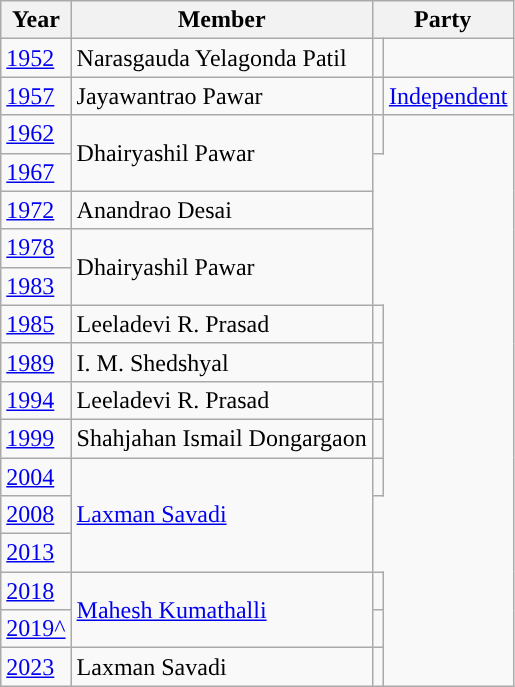<table class="wikitable">
<tr>
<th>Year</th>
<th>Member</th>
<th colspan="2">Party</th>
</tr>
<tr>
<td><a href='#'>1952</a></td>
<td>Narasgauda Yelagonda Patil</td>
<td></td>
</tr>
<tr>
<td><a href='#'>1957</a></td>
<td>Jayawantrao Pawar</td>
<td style="background-color: "></td>
<td><a href='#'>Independent</a></td>
</tr>
<tr>
<td><a href='#'>1962</a></td>
<td rowspan="2">Dhairyashil Pawar</td>
<td></td>
</tr>
<tr>
<td><a href='#'>1967</a></td>
</tr>
<tr>
<td><a href='#'>1972</a></td>
<td>Anandrao Desai</td>
</tr>
<tr>
<td><a href='#'>1978</a></td>
<td rowspan="2">Dhairyashil Pawar</td>
</tr>
<tr>
<td><a href='#'>1983</a></td>
</tr>
<tr>
<td><a href='#'>1985</a></td>
<td>Leeladevi R. Prasad</td>
<td></td>
</tr>
<tr>
<td><a href='#'>1989</a></td>
<td>I. M. Shedshyal</td>
<td></td>
</tr>
<tr>
<td><a href='#'>1994</a></td>
<td>Leeladevi R. Prasad</td>
<td></td>
</tr>
<tr>
<td><a href='#'>1999</a></td>
<td>Shahjahan Ismail Dongargaon</td>
<td></td>
</tr>
<tr>
<td><a href='#'>2004</a></td>
<td rowspan="3"><a href='#'>Laxman Savadi</a></td>
<td></td>
</tr>
<tr>
<td><a href='#'>2008</a></td>
</tr>
<tr>
<td><a href='#'>2013</a></td>
</tr>
<tr>
<td><a href='#'>2018</a></td>
<td rowspan="2"><a href='#'>Mahesh Kumathalli</a></td>
<td></td>
</tr>
<tr>
<td><a href='#'>2019^</a></td>
<td></td>
</tr>
<tr>
<td><a href='#'>2023</a></td>
<td>Laxman Savadi</td>
<td></td>
</tr>
</table>
